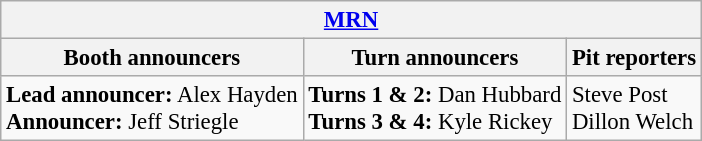<table class="wikitable" style="font-size: 95%">
<tr>
<th colspan="3"><a href='#'>MRN</a></th>
</tr>
<tr>
<th>Booth announcers</th>
<th>Turn announcers</th>
<th>Pit reporters</th>
</tr>
<tr>
<td><strong>Lead announcer:</strong> Alex Hayden<br><strong>Announcer:</strong> Jeff Striegle</td>
<td><strong>Turns 1 & 2:</strong> Dan Hubbard<br><strong>Turns 3 & 4:</strong> Kyle Rickey</td>
<td>Steve Post<br>Dillon Welch</td>
</tr>
</table>
